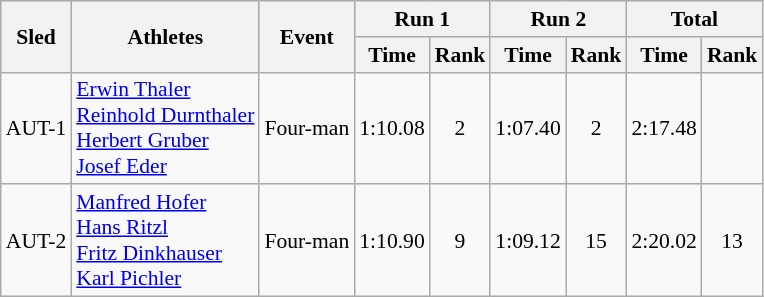<table class="wikitable"  border="1" style="font-size:90%">
<tr>
<th rowspan="2">Sled</th>
<th rowspan="2">Athletes</th>
<th rowspan="2">Event</th>
<th colspan="2">Run 1</th>
<th colspan="2">Run 2</th>
<th colspan="2">Total</th>
</tr>
<tr>
<th>Time</th>
<th>Rank</th>
<th>Time</th>
<th>Rank</th>
<th>Time</th>
<th>Rank</th>
</tr>
<tr>
<td align="center">AUT-1</td>
<td><a href='#'>Erwin Thaler</a><br><a href='#'>Reinhold Durnthaler</a><br><a href='#'>Herbert Gruber</a><br><a href='#'>Josef Eder</a></td>
<td>Four-man</td>
<td align="center">1:10.08</td>
<td align="center">2</td>
<td align="center">1:07.40</td>
<td align="center">2</td>
<td align="center">2:17.48</td>
<td align="center"></td>
</tr>
<tr>
<td align="center">AUT-2</td>
<td><a href='#'>Manfred Hofer</a><br><a href='#'>Hans Ritzl</a><br><a href='#'>Fritz Dinkhauser</a><br><a href='#'>Karl Pichler</a></td>
<td>Four-man</td>
<td align="center">1:10.90</td>
<td align="center">9</td>
<td align="center">1:09.12</td>
<td align="center">15</td>
<td align="center">2:20.02</td>
<td align="center">13</td>
</tr>
</table>
